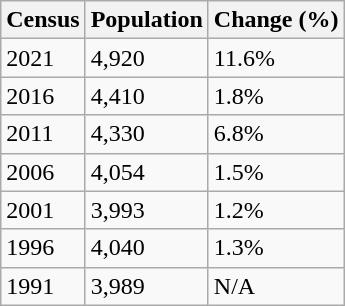<table class="wikitable">
<tr>
<th>Census</th>
<th>Population</th>
<th>Change (%)</th>
</tr>
<tr>
<td>2021</td>
<td>4,920</td>
<td> 11.6%</td>
</tr>
<tr>
<td>2016</td>
<td>4,410</td>
<td> 1.8%</td>
</tr>
<tr>
<td>2011</td>
<td>4,330</td>
<td> 6.8%</td>
</tr>
<tr>
<td>2006</td>
<td>4,054</td>
<td> 1.5%</td>
</tr>
<tr>
<td>2001</td>
<td>3,993</td>
<td> 1.2%</td>
</tr>
<tr>
<td>1996</td>
<td>4,040</td>
<td> 1.3%</td>
</tr>
<tr>
<td>1991</td>
<td>3,989</td>
<td>N/A</td>
</tr>
</table>
